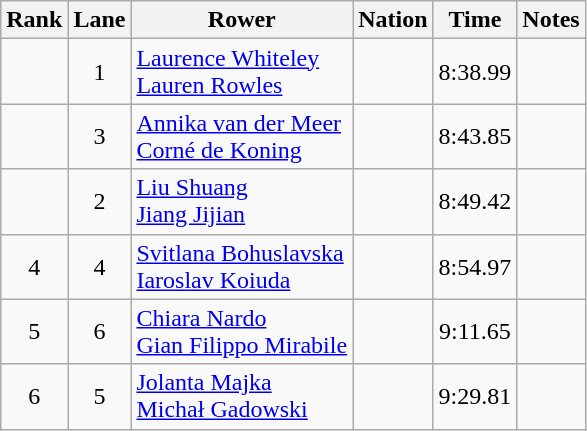<table class="wikitable sortable" style="text-align:center">
<tr>
<th>Rank</th>
<th>Lane</th>
<th>Rower</th>
<th>Nation</th>
<th>Time</th>
<th>Notes</th>
</tr>
<tr>
<td></td>
<td>1</td>
<td align="left"><a href='#'>Laurence Whiteley</a><br><a href='#'>Lauren Rowles</a></td>
<td align="left"></td>
<td>8:38.99</td>
<td></td>
</tr>
<tr>
<td></td>
<td>3</td>
<td align="left"><a href='#'>Annika van der Meer</a><br><a href='#'>Corné de Koning</a></td>
<td align="left"></td>
<td>8:43.85</td>
<td></td>
</tr>
<tr>
<td></td>
<td>2</td>
<td align="left"><a href='#'>Liu Shuang</a><br><a href='#'>Jiang Jijian</a></td>
<td align="left"></td>
<td>8:49.42</td>
<td></td>
</tr>
<tr>
<td>4</td>
<td>4</td>
<td align="left"><a href='#'>Svitlana Bohuslavska</a><br><a href='#'>Iaroslav Koiuda</a></td>
<td align="left"></td>
<td>8:54.97</td>
</tr>
<tr>
<td>5</td>
<td>6</td>
<td align="left"><a href='#'>Chiara Nardo</a><br><a href='#'>Gian Filippo Mirabile</a></td>
<td align="left"></td>
<td>9:11.65</td>
<td></td>
</tr>
<tr>
<td>6</td>
<td>5</td>
<td align="left"><a href='#'>Jolanta Majka</a><br><a href='#'>Michał Gadowski</a></td>
<td align="left"></td>
<td>9:29.81</td>
</tr>
</table>
